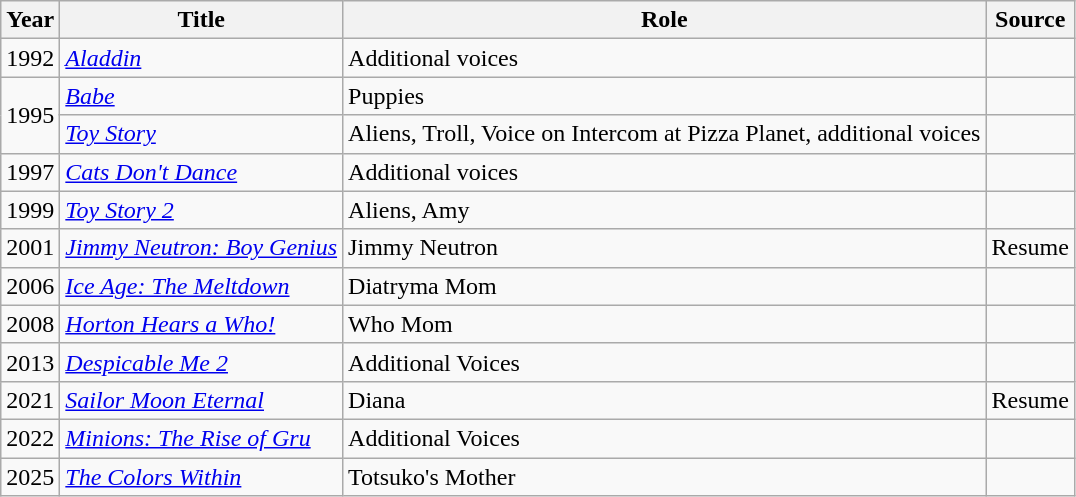<table class="wikitable sortable plainrowheaders">
<tr>
<th>Year</th>
<th>Title</th>
<th>Role</th>
<th class="unsortable">Source</th>
</tr>
<tr>
<td>1992</td>
<td><em><a href='#'>Aladdin</a></em></td>
<td>Additional voices</td>
<td></td>
</tr>
<tr>
<td rowspan="2">1995</td>
<td><em><a href='#'>Babe</a></em></td>
<td>Puppies</td>
<td></td>
</tr>
<tr>
<td><em><a href='#'>Toy Story</a></em></td>
<td>Aliens, Troll, Voice on Intercom at Pizza Planet, additional voices</td>
<td></td>
</tr>
<tr>
<td>1997</td>
<td><em><a href='#'>Cats Don't Dance</a></em></td>
<td>Additional voices</td>
<td></td>
</tr>
<tr>
<td>1999</td>
<td><em><a href='#'>Toy Story 2</a></em></td>
<td>Aliens, Amy</td>
<td></td>
</tr>
<tr>
<td>2001</td>
<td><em><a href='#'>Jimmy Neutron: Boy Genius</a></em></td>
<td>Jimmy Neutron</td>
<td>Resume</td>
</tr>
<tr>
<td>2006</td>
<td><em><a href='#'>Ice Age: The Meltdown</a></em></td>
<td>Diatryma Mom</td>
<td></td>
</tr>
<tr>
<td>2008</td>
<td><em><a href='#'>Horton Hears a Who!</a></em></td>
<td>Who Mom</td>
<td></td>
</tr>
<tr>
<td>2013</td>
<td><em><a href='#'>Despicable Me 2</a></em></td>
<td>Additional Voices</td>
<td></td>
</tr>
<tr>
<td>2021</td>
<td><em><a href='#'>Sailor Moon Eternal</a></em></td>
<td>Diana</td>
<td>Resume</td>
</tr>
<tr>
<td>2022</td>
<td><em><a href='#'>Minions: The Rise of Gru</a></em></td>
<td>Additional Voices</td>
<td></td>
</tr>
<tr>
<td>2025</td>
<td><em><a href='#'>The Colors Within</a></em></td>
<td>Totsuko's Mother</td>
<td></td>
</tr>
</table>
